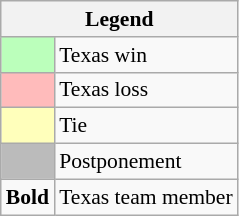<table class="wikitable" style="font-size:90%">
<tr>
<th colspan="2">Legend</th>
</tr>
<tr>
<td bgcolor="#bbffbb"> </td>
<td>Texas win</td>
</tr>
<tr>
<td bgcolor="#ffbbbb"> </td>
<td>Texas loss</td>
</tr>
<tr>
<td bgcolor="#ffffbb"> </td>
<td>Tie</td>
</tr>
<tr>
<td bgcolor="#bbbbbb"> </td>
<td>Postponement</td>
</tr>
<tr>
<td><strong>Bold</strong></td>
<td>Texas team member</td>
</tr>
</table>
